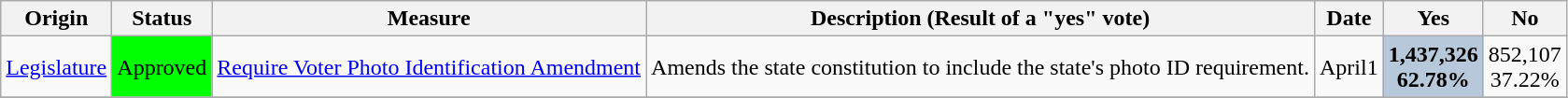<table class="wikitable">
<tr>
<th>Origin</th>
<th>Status</th>
<th>Measure</th>
<th>Description (Result of a "yes" vote)</th>
<th>Date</th>
<th>Yes</th>
<th>No</th>
</tr>
<tr>
<td><a href='#'>Legislature</a></td>
<td style="background-color:#00ff00;">Approved</td>
<td><a href='#'>Require Voter Photo Identification Amendment</a></td>
<td>Amends the state constitution to include the state's photo ID requirement.</td>
<td>April1</td>
<td style="text-align:center; background-color:#B6C8D9"><strong>1,437,326<br>62.78%</strong></td>
<td style="text-align:center;">852,107<br>37.22%</td>
</tr>
<tr>
</tr>
</table>
